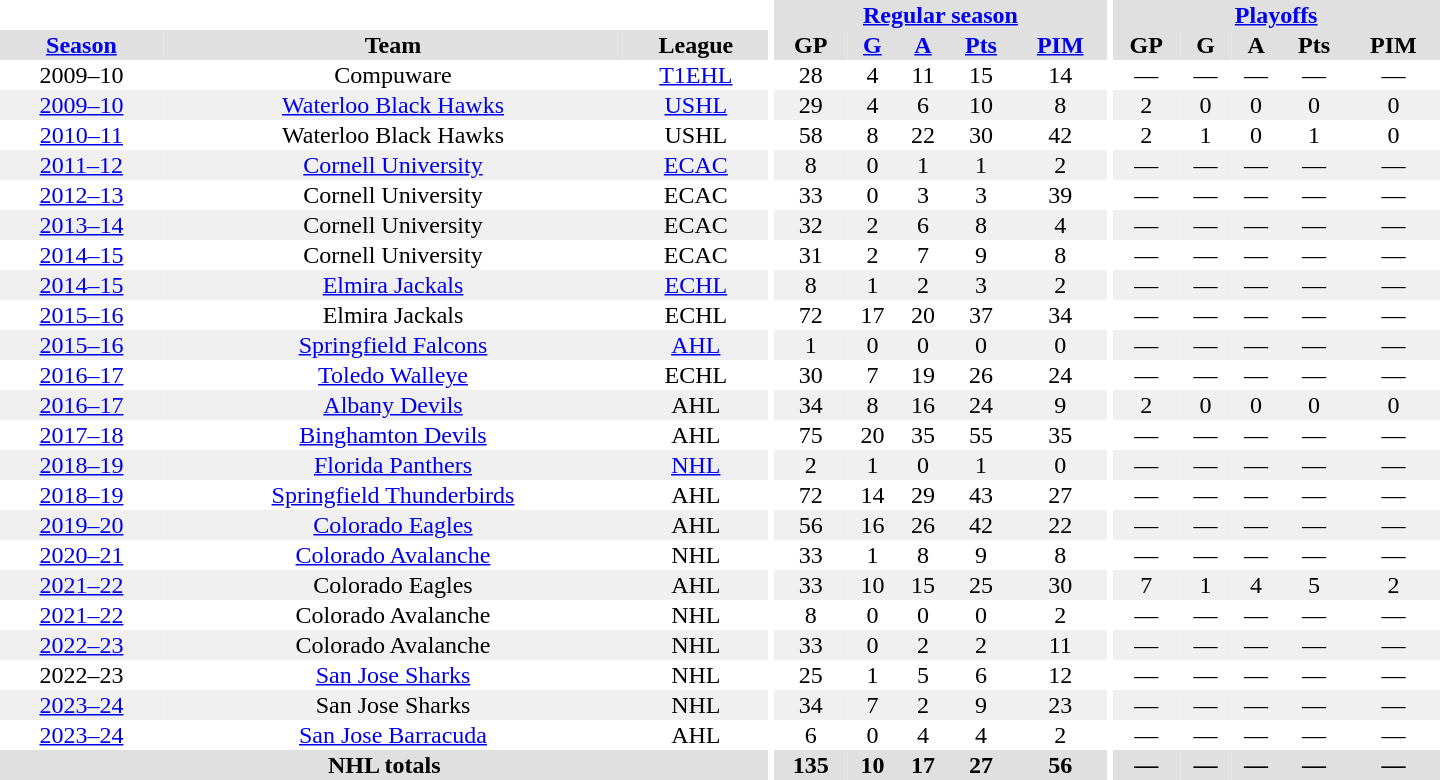<table border="0" cellpadding="1" cellspacing="0" style="text-align:center; width:60em">
<tr bgcolor="#e0e0e0">
<th colspan="3" bgcolor="#ffffff"></th>
<th rowspan="99" bgcolor="#ffffff"></th>
<th colspan="5"><a href='#'>Regular season</a></th>
<th rowspan="99" bgcolor="#ffffff"></th>
<th colspan="5"><a href='#'>Playoffs</a></th>
</tr>
<tr bgcolor="#e0e0e0">
<th><a href='#'>Season</a></th>
<th>Team</th>
<th>League</th>
<th>GP</th>
<th><a href='#'>G</a></th>
<th><a href='#'>A</a></th>
<th><a href='#'>Pts</a></th>
<th><a href='#'>PIM</a></th>
<th>GP</th>
<th>G</th>
<th>A</th>
<th>Pts</th>
<th>PIM</th>
</tr>
<tr>
<td>2009–10</td>
<td>Compuware</td>
<td><a href='#'>T1EHL</a></td>
<td>28</td>
<td>4</td>
<td>11</td>
<td>15</td>
<td>14</td>
<td>—</td>
<td>—</td>
<td>—</td>
<td>—</td>
<td>—</td>
</tr>
<tr bgcolor="#f0f0f0">
<td><a href='#'>2009–10</a></td>
<td><a href='#'>Waterloo Black Hawks</a></td>
<td><a href='#'>USHL</a></td>
<td>29</td>
<td>4</td>
<td>6</td>
<td>10</td>
<td>8</td>
<td>2</td>
<td>0</td>
<td>0</td>
<td>0</td>
<td>0</td>
</tr>
<tr>
<td><a href='#'>2010–11</a></td>
<td>Waterloo Black Hawks</td>
<td>USHL</td>
<td>58</td>
<td>8</td>
<td>22</td>
<td>30</td>
<td>42</td>
<td>2</td>
<td>1</td>
<td>0</td>
<td>1</td>
<td>0</td>
</tr>
<tr bgcolor="#f0f0f0">
<td><a href='#'>2011–12</a></td>
<td><a href='#'>Cornell University</a></td>
<td><a href='#'>ECAC</a></td>
<td>8</td>
<td>0</td>
<td>1</td>
<td>1</td>
<td>2</td>
<td>—</td>
<td>—</td>
<td>—</td>
<td>—</td>
<td>—</td>
</tr>
<tr>
<td><a href='#'>2012–13</a></td>
<td>Cornell University</td>
<td>ECAC</td>
<td>33</td>
<td>0</td>
<td>3</td>
<td>3</td>
<td>39</td>
<td>—</td>
<td>—</td>
<td>—</td>
<td>—</td>
<td>—</td>
</tr>
<tr bgcolor="#f0f0f0">
<td><a href='#'>2013–14</a></td>
<td>Cornell University</td>
<td>ECAC</td>
<td>32</td>
<td>2</td>
<td>6</td>
<td>8</td>
<td>4</td>
<td>—</td>
<td>—</td>
<td>—</td>
<td>—</td>
<td>—</td>
</tr>
<tr>
<td><a href='#'>2014–15</a></td>
<td>Cornell University</td>
<td>ECAC</td>
<td>31</td>
<td>2</td>
<td>7</td>
<td>9</td>
<td>8</td>
<td>—</td>
<td>—</td>
<td>—</td>
<td>—</td>
<td>—</td>
</tr>
<tr bgcolor="#f0f0f0">
<td><a href='#'>2014–15</a></td>
<td><a href='#'>Elmira Jackals</a></td>
<td><a href='#'>ECHL</a></td>
<td>8</td>
<td>1</td>
<td>2</td>
<td>3</td>
<td>2</td>
<td>—</td>
<td>—</td>
<td>—</td>
<td>—</td>
<td>—</td>
</tr>
<tr>
<td><a href='#'>2015–16</a></td>
<td>Elmira Jackals</td>
<td>ECHL</td>
<td>72</td>
<td>17</td>
<td>20</td>
<td>37</td>
<td>34</td>
<td>—</td>
<td>—</td>
<td>—</td>
<td>—</td>
<td>—</td>
</tr>
<tr bgcolor="#f0f0f0">
<td><a href='#'>2015–16</a></td>
<td><a href='#'>Springfield Falcons</a></td>
<td><a href='#'>AHL</a></td>
<td>1</td>
<td>0</td>
<td>0</td>
<td>0</td>
<td>0</td>
<td>—</td>
<td>—</td>
<td>—</td>
<td>—</td>
<td>—</td>
</tr>
<tr>
<td><a href='#'>2016–17</a></td>
<td><a href='#'>Toledo Walleye</a></td>
<td>ECHL</td>
<td>30</td>
<td>7</td>
<td>19</td>
<td>26</td>
<td>24</td>
<td>—</td>
<td>—</td>
<td>—</td>
<td>—</td>
<td>—</td>
</tr>
<tr bgcolor="#f0f0f0">
<td><a href='#'>2016–17</a></td>
<td><a href='#'>Albany Devils</a></td>
<td>AHL</td>
<td>34</td>
<td>8</td>
<td>16</td>
<td>24</td>
<td>9</td>
<td>2</td>
<td>0</td>
<td>0</td>
<td>0</td>
<td>0</td>
</tr>
<tr>
<td><a href='#'>2017–18</a></td>
<td><a href='#'>Binghamton Devils</a></td>
<td>AHL</td>
<td>75</td>
<td>20</td>
<td>35</td>
<td>55</td>
<td>35</td>
<td>—</td>
<td>—</td>
<td>—</td>
<td>—</td>
<td>—</td>
</tr>
<tr bgcolor="#f0f0f0">
<td><a href='#'>2018–19</a></td>
<td><a href='#'>Florida Panthers</a></td>
<td><a href='#'>NHL</a></td>
<td>2</td>
<td>1</td>
<td>0</td>
<td>1</td>
<td>0</td>
<td>—</td>
<td>—</td>
<td>—</td>
<td>—</td>
<td>—</td>
</tr>
<tr>
<td><a href='#'>2018–19</a></td>
<td><a href='#'>Springfield Thunderbirds</a></td>
<td>AHL</td>
<td>72</td>
<td>14</td>
<td>29</td>
<td>43</td>
<td>27</td>
<td>—</td>
<td>—</td>
<td>—</td>
<td>—</td>
<td>—</td>
</tr>
<tr bgcolor="#f0f0f0">
<td><a href='#'>2019–20</a></td>
<td><a href='#'>Colorado Eagles</a></td>
<td>AHL</td>
<td>56</td>
<td>16</td>
<td>26</td>
<td>42</td>
<td>22</td>
<td>—</td>
<td>—</td>
<td>—</td>
<td>—</td>
<td>—</td>
</tr>
<tr>
<td><a href='#'>2020–21</a></td>
<td><a href='#'>Colorado Avalanche</a></td>
<td>NHL</td>
<td>33</td>
<td>1</td>
<td>8</td>
<td>9</td>
<td>8</td>
<td>—</td>
<td>—</td>
<td>—</td>
<td>—</td>
<td>—</td>
</tr>
<tr bgcolor="#f0f0f0">
<td><a href='#'>2021–22</a></td>
<td>Colorado Eagles</td>
<td>AHL</td>
<td>33</td>
<td>10</td>
<td>15</td>
<td>25</td>
<td>30</td>
<td>7</td>
<td>1</td>
<td>4</td>
<td>5</td>
<td>2</td>
</tr>
<tr>
<td><a href='#'>2021–22</a></td>
<td>Colorado Avalanche</td>
<td>NHL</td>
<td>8</td>
<td>0</td>
<td>0</td>
<td>0</td>
<td>2</td>
<td>—</td>
<td>—</td>
<td>—</td>
<td>—</td>
<td>—</td>
</tr>
<tr bgcolor="#f0f0f0">
<td><a href='#'>2022–23</a></td>
<td>Colorado Avalanche</td>
<td>NHL</td>
<td>33</td>
<td>0</td>
<td>2</td>
<td>2</td>
<td>11</td>
<td>—</td>
<td>—</td>
<td>—</td>
<td>—</td>
<td>—</td>
</tr>
<tr>
<td>2022–23</td>
<td><a href='#'>San Jose Sharks</a></td>
<td>NHL</td>
<td>25</td>
<td>1</td>
<td>5</td>
<td>6</td>
<td>12</td>
<td>—</td>
<td>—</td>
<td>—</td>
<td>—</td>
<td>—</td>
</tr>
<tr bgcolor="#f0f0f0">
<td><a href='#'>2023–24</a></td>
<td>San Jose Sharks</td>
<td>NHL</td>
<td>34</td>
<td>7</td>
<td>2</td>
<td>9</td>
<td>23</td>
<td>—</td>
<td>—</td>
<td>—</td>
<td>—</td>
<td>—</td>
</tr>
<tr>
<td><a href='#'>2023–24</a></td>
<td><a href='#'>San Jose Barracuda</a></td>
<td>AHL</td>
<td>6</td>
<td>0</td>
<td>4</td>
<td>4</td>
<td>2</td>
<td>—</td>
<td>—</td>
<td>—</td>
<td>—</td>
<td>—</td>
</tr>
<tr bgcolor="#e0e0e0">
<th colspan="3">NHL totals</th>
<th>135</th>
<th>10</th>
<th>17</th>
<th>27</th>
<th>56</th>
<th>—</th>
<th>—</th>
<th>—</th>
<th>—</th>
<th>—</th>
</tr>
</table>
